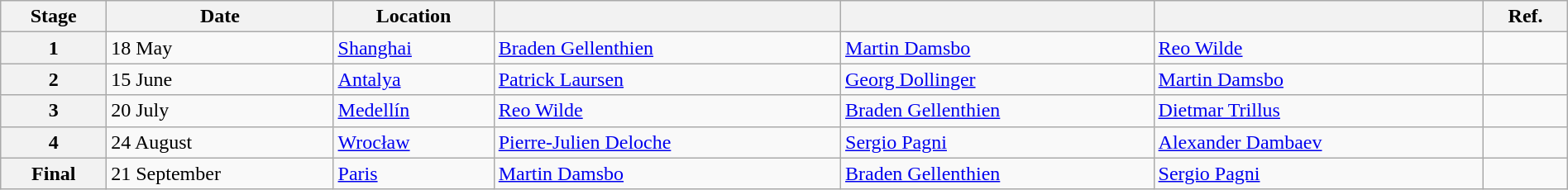<table class="wikitable" style="width:100%">
<tr>
<th>Stage</th>
<th>Date</th>
<th>Location</th>
<th></th>
<th></th>
<th></th>
<th>Ref.</th>
</tr>
<tr>
<th>1</th>
<td>18 May</td>
<td> <a href='#'>Shanghai</a></td>
<td> <a href='#'>Braden Gellenthien</a></td>
<td> <a href='#'>Martin Damsbo</a></td>
<td> <a href='#'>Reo Wilde</a></td>
<td></td>
</tr>
<tr>
<th>2</th>
<td>15 June</td>
<td> <a href='#'>Antalya</a></td>
<td> <a href='#'>Patrick Laursen</a></td>
<td> <a href='#'>Georg Dollinger</a></td>
<td> <a href='#'>Martin Damsbo</a></td>
<td> </td>
</tr>
<tr>
<th>3</th>
<td>20 July</td>
<td> <a href='#'>Medellín</a></td>
<td> <a href='#'>Reo Wilde</a></td>
<td> <a href='#'>Braden Gellenthien</a></td>
<td> <a href='#'>Dietmar Trillus</a></td>
<td> </td>
</tr>
<tr>
<th>4</th>
<td>24 August</td>
<td> <a href='#'>Wrocław</a></td>
<td> <a href='#'>Pierre-Julien Deloche</a></td>
<td> <a href='#'>Sergio Pagni</a></td>
<td> <a href='#'>Alexander Dambaev</a></td>
<td> </td>
</tr>
<tr>
<th>Final</th>
<td>21 September</td>
<td> <a href='#'>Paris</a></td>
<td> <a href='#'>Martin Damsbo</a></td>
<td> <a href='#'>Braden Gellenthien</a></td>
<td> <a href='#'>Sergio Pagni</a></td>
<td> </td>
</tr>
</table>
